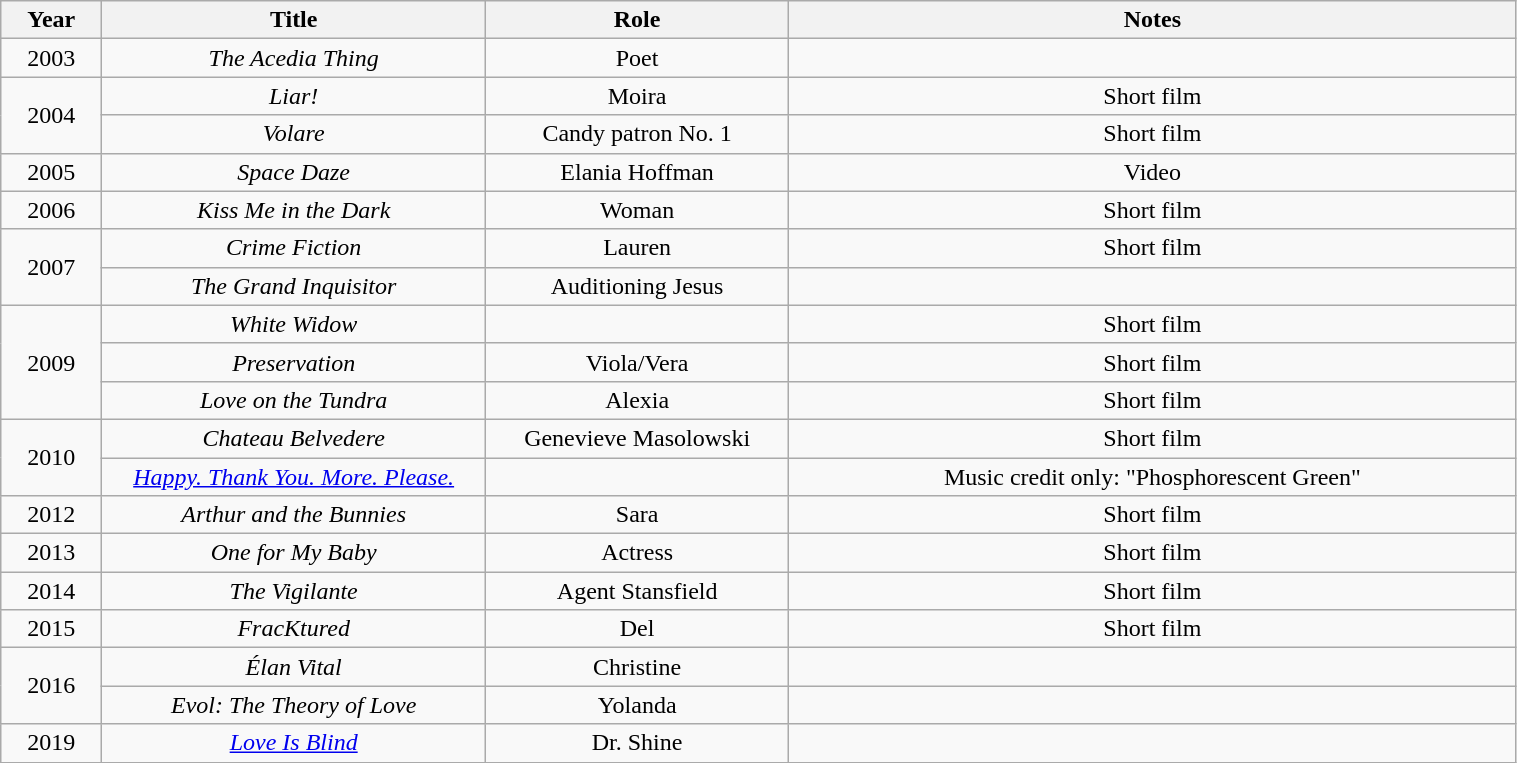<table class="wikitable" style="width:80%; text-align:center">
<tr>
<th style="width:5%;">Year</th>
<th style="width:19%;">Title</th>
<th style="width:15%;">Role</th>
<th style="width:36%;">Notes</th>
</tr>
<tr>
<td align="center">2003</td>
<td><em>The Acedia Thing</em></td>
<td>Poet</td>
<td></td>
</tr>
<tr>
<td rowspan=2; align="center">2004</td>
<td><em>Liar!</em></td>
<td>Moira</td>
<td>Short film</td>
</tr>
<tr>
<td><em>Volare</em></td>
<td>Candy patron No. 1</td>
<td>Short film</td>
</tr>
<tr>
<td align="center">2005</td>
<td><em>Space Daze</em></td>
<td>Elania Hoffman</td>
<td>Video</td>
</tr>
<tr>
<td align="center">2006</td>
<td><em>Kiss Me in the Dark</em></td>
<td>Woman</td>
<td>Short film</td>
</tr>
<tr>
<td rowspan=2; align="center">2007</td>
<td><em>Crime Fiction</em></td>
<td>Lauren</td>
<td>Short film</td>
</tr>
<tr>
<td><em>The Grand Inquisitor</em></td>
<td>Auditioning Jesus</td>
<td></td>
</tr>
<tr>
<td rowspan=3; align="center">2009</td>
<td><em>White Widow</em></td>
<td></td>
<td>Short film</td>
</tr>
<tr>
<td><em>Preservation</em></td>
<td>Viola/Vera</td>
<td>Short film</td>
</tr>
<tr>
<td><em>Love on the Tundra</em></td>
<td>Alexia</td>
<td>Short film</td>
</tr>
<tr>
<td rowspan=2; align="center">2010</td>
<td><em>Chateau Belvedere</em></td>
<td>Genevieve Masolowski</td>
<td>Short film</td>
</tr>
<tr>
<td><em><a href='#'>Happy. Thank You. More. Please.</a></em></td>
<td></td>
<td>Music credit only: "Phosphorescent Green"</td>
</tr>
<tr>
<td align="center">2012</td>
<td><em>Arthur and the Bunnies</em></td>
<td>Sara</td>
<td>Short film</td>
</tr>
<tr>
<td align="center">2013</td>
<td><em>One for My Baby</em></td>
<td>Actress</td>
<td>Short film</td>
</tr>
<tr>
<td align="center">2014</td>
<td><em>The Vigilante</em></td>
<td>Agent Stansfield</td>
<td>Short film</td>
</tr>
<tr>
<td align="center">2015</td>
<td><em>FracKtured</em></td>
<td>Del</td>
<td>Short film</td>
</tr>
<tr>
<td rowspan=2; align="center">2016</td>
<td><em>Élan Vital</em></td>
<td>Christine</td>
<td></td>
</tr>
<tr>
<td><em>Evol: The Theory of Love</em></td>
<td>Yolanda</td>
<td></td>
</tr>
<tr>
<td align="center">2019</td>
<td><em><a href='#'>Love Is Blind</a></em></td>
<td>Dr. Shine</td>
<td></td>
</tr>
</table>
